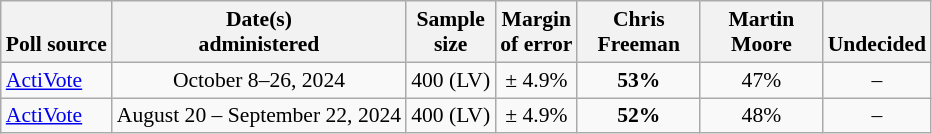<table class="wikitable" style="font-size:90%;text-align:center;">
<tr valign=bottom>
<th>Poll source</th>
<th>Date(s)<br>administered</th>
<th>Sample<br>size</th>
<th>Margin<br>of error</th>
<th style="width:75px;">Chris<br>Freeman</th>
<th style="width:75px;">Martin<br>Moore</th>
<th>Undecided</th>
</tr>
<tr>
<td style="text-align:left;"><a href='#'>ActiVote</a></td>
<td>October 8–26, 2024</td>
<td>400 (LV)</td>
<td>± 4.9%</td>
<td><strong>53%</strong></td>
<td>47%</td>
<td>–</td>
</tr>
<tr>
<td style="text-align:left;"><a href='#'>ActiVote</a></td>
<td>August 20 – September 22, 2024</td>
<td>400 (LV)</td>
<td>± 4.9%</td>
<td><strong>52%</strong></td>
<td>48%</td>
<td>–</td>
</tr>
</table>
